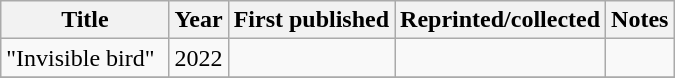<table class='wikitable sortable'>
<tr>
<th width=25%>Title</th>
<th>Year</th>
<th>First published</th>
<th>Reprinted/collected</th>
<th>Notes</th>
</tr>
<tr>
<td>"Invisible bird"</td>
<td>2022</td>
<td></td>
<td></td>
<td></td>
</tr>
<tr>
</tr>
</table>
